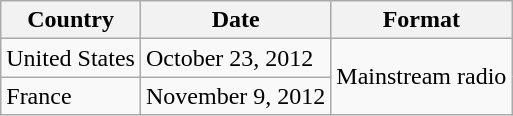<table class="wikitable">
<tr>
<th scope="col">Country</th>
<th scope="col">Date</th>
<th scope="col">Format</th>
</tr>
<tr>
<td>United States</td>
<td>October 23, 2012</td>
<td rowspan="2">Mainstream radio</td>
</tr>
<tr>
<td>France</td>
<td>November 9, 2012</td>
</tr>
</table>
